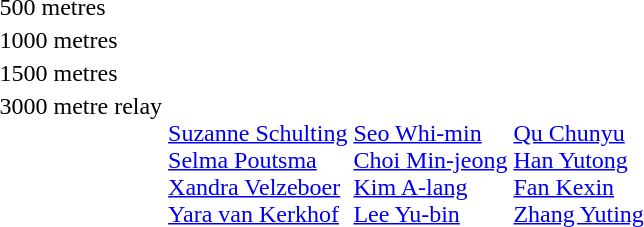<table>
<tr valign="top">
<td>500 metres<br></td>
<td></td>
<td></td>
<td></td>
</tr>
<tr valign="top">
<td>1000 metres<br></td>
<td></td>
<td></td>
<td></td>
</tr>
<tr valign="top">
<td>1500 metres<br></td>
<td></td>
<td></td>
<td></td>
</tr>
<tr valign="top">
<td>3000 metre relay<br></td>
<td><br><a href='#'>Suzanne Schulting</a><br><a href='#'>Selma Poutsma</a><br><a href='#'>Xandra Velzeboer</a><br><a href='#'>Yara van Kerkhof</a></td>
<td><br><a href='#'>Seo Whi-min</a><br><a href='#'>Choi Min-jeong</a><br><a href='#'>Kim A-lang</a><br><a href='#'>Lee Yu-bin</a></td>
<td><br><a href='#'>Qu Chunyu</a><br><a href='#'>Han Yutong</a><br><a href='#'>Fan Kexin</a><br><a href='#'>Zhang Yuting</a></td>
</tr>
</table>
